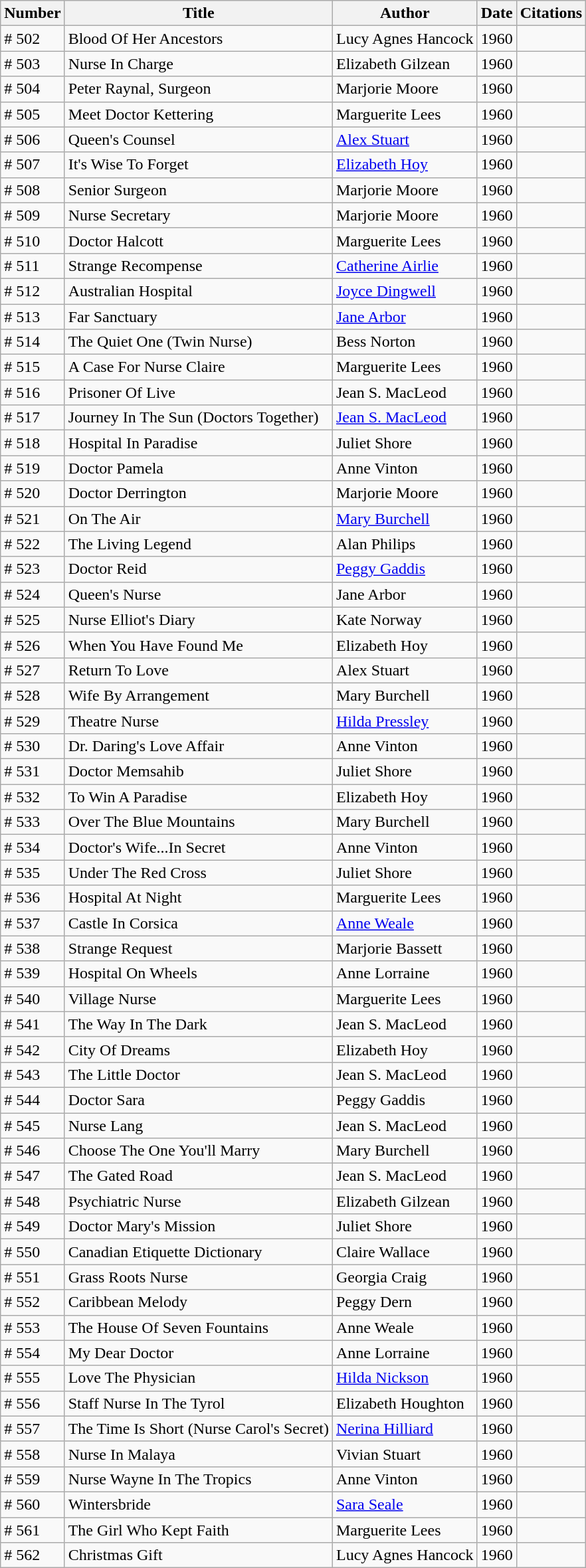<table class="wikitable">
<tr>
<th>Number</th>
<th>Title</th>
<th>Author</th>
<th>Date</th>
<th>Citations</th>
</tr>
<tr>
<td># 502</td>
<td>Blood Of Her Ancestors</td>
<td>Lucy Agnes Hancock</td>
<td>1960</td>
<td></td>
</tr>
<tr>
<td># 503</td>
<td>Nurse In Charge</td>
<td>Elizabeth Gilzean</td>
<td>1960</td>
<td></td>
</tr>
<tr>
<td># 504</td>
<td>Peter Raynal, Surgeon</td>
<td>Marjorie Moore</td>
<td>1960</td>
<td></td>
</tr>
<tr>
<td># 505</td>
<td>Meet Doctor Kettering</td>
<td>Marguerite Lees</td>
<td>1960</td>
<td></td>
</tr>
<tr>
<td># 506</td>
<td>Queen's Counsel</td>
<td><a href='#'>Alex Stuart</a></td>
<td>1960</td>
<td></td>
</tr>
<tr>
<td># 507</td>
<td>It's Wise To Forget</td>
<td><a href='#'>Elizabeth Hoy</a></td>
<td>1960</td>
<td></td>
</tr>
<tr>
<td># 508</td>
<td>Senior Surgeon</td>
<td>Marjorie Moore</td>
<td>1960</td>
<td></td>
</tr>
<tr>
<td># 509</td>
<td>Nurse Secretary</td>
<td>Marjorie Moore</td>
<td>1960</td>
<td></td>
</tr>
<tr>
<td># 510</td>
<td>Doctor Halcott</td>
<td>Marguerite Lees</td>
<td>1960</td>
<td></td>
</tr>
<tr>
<td># 511</td>
<td>Strange Recompense</td>
<td><a href='#'>Catherine Airlie</a></td>
<td>1960</td>
<td></td>
</tr>
<tr>
<td># 512</td>
<td>Australian Hospital</td>
<td><a href='#'>Joyce Dingwell</a></td>
<td>1960</td>
<td></td>
</tr>
<tr>
<td># 513</td>
<td>Far Sanctuary</td>
<td><a href='#'>Jane Arbor</a></td>
<td>1960</td>
<td></td>
</tr>
<tr>
<td># 514</td>
<td>The Quiet One (Twin Nurse)</td>
<td>Bess Norton</td>
<td>1960</td>
<td></td>
</tr>
<tr>
<td># 515</td>
<td>A Case For Nurse Claire</td>
<td>Marguerite Lees</td>
<td>1960</td>
<td></td>
</tr>
<tr>
<td># 516</td>
<td>Prisoner Of Live</td>
<td>Jean S. MacLeod</td>
<td>1960</td>
<td></td>
</tr>
<tr>
<td># 517</td>
<td>Journey In The Sun (Doctors Together)</td>
<td><a href='#'>Jean S. MacLeod</a></td>
<td>1960</td>
<td></td>
</tr>
<tr>
<td># 518</td>
<td>Hospital In Paradise</td>
<td>Juliet Shore</td>
<td>1960</td>
<td></td>
</tr>
<tr>
<td># 519</td>
<td>Doctor Pamela</td>
<td>Anne Vinton</td>
<td>1960</td>
<td></td>
</tr>
<tr>
<td># 520</td>
<td>Doctor Derrington</td>
<td>Marjorie Moore</td>
<td>1960</td>
<td></td>
</tr>
<tr>
<td># 521</td>
<td>On The Air</td>
<td><a href='#'>Mary Burchell</a></td>
<td>1960</td>
<td></td>
</tr>
<tr>
<td># 522</td>
<td>The Living Legend</td>
<td>Alan Philips</td>
<td>1960</td>
<td></td>
</tr>
<tr>
<td># 523</td>
<td>Doctor Reid</td>
<td><a href='#'>Peggy Gaddis</a></td>
<td>1960</td>
<td></td>
</tr>
<tr>
<td># 524</td>
<td>Queen's Nurse</td>
<td>Jane Arbor</td>
<td>1960</td>
<td></td>
</tr>
<tr>
<td># 525</td>
<td>Nurse Elliot's Diary</td>
<td>Kate Norway</td>
<td>1960</td>
<td></td>
</tr>
<tr>
<td># 526</td>
<td>When You Have Found Me</td>
<td>Elizabeth Hoy</td>
<td>1960</td>
<td></td>
</tr>
<tr>
<td># 527</td>
<td>Return To Love</td>
<td>Alex Stuart</td>
<td>1960</td>
<td></td>
</tr>
<tr>
<td># 528</td>
<td>Wife By Arrangement</td>
<td>Mary Burchell</td>
<td>1960</td>
<td></td>
</tr>
<tr>
<td># 529</td>
<td>Theatre Nurse</td>
<td><a href='#'>Hilda Pressley</a></td>
<td>1960</td>
<td></td>
</tr>
<tr>
<td># 530</td>
<td>Dr. Daring's Love Affair</td>
<td>Anne Vinton</td>
<td>1960</td>
<td></td>
</tr>
<tr>
<td># 531</td>
<td>Doctor Memsahib</td>
<td>Juliet Shore</td>
<td>1960</td>
<td></td>
</tr>
<tr>
<td># 532</td>
<td>To Win A Paradise</td>
<td>Elizabeth Hoy</td>
<td>1960</td>
<td></td>
</tr>
<tr>
<td># 533</td>
<td>Over The Blue Mountains</td>
<td>Mary Burchell</td>
<td>1960</td>
<td></td>
</tr>
<tr>
<td># 534</td>
<td>Doctor's Wife...In Secret</td>
<td>Anne Vinton</td>
<td>1960</td>
<td></td>
</tr>
<tr>
<td># 535</td>
<td>Under The Red Cross</td>
<td>Juliet Shore</td>
<td>1960</td>
<td></td>
</tr>
<tr>
<td># 536</td>
<td>Hospital At Night</td>
<td>Marguerite Lees</td>
<td>1960</td>
<td></td>
</tr>
<tr>
<td># 537</td>
<td>Castle In Corsica</td>
<td><a href='#'>Anne Weale</a></td>
<td>1960</td>
<td></td>
</tr>
<tr>
<td># 538</td>
<td>Strange Request</td>
<td>Marjorie Bassett</td>
<td>1960</td>
<td></td>
</tr>
<tr>
<td># 539</td>
<td>Hospital On Wheels</td>
<td>Anne Lorraine</td>
<td>1960</td>
<td></td>
</tr>
<tr>
<td># 540</td>
<td>Village Nurse</td>
<td>Marguerite Lees</td>
<td>1960</td>
<td></td>
</tr>
<tr>
<td># 541</td>
<td>The Way In The Dark</td>
<td>Jean S. MacLeod</td>
<td>1960</td>
<td></td>
</tr>
<tr>
<td># 542</td>
<td>City Of Dreams</td>
<td>Elizabeth Hoy</td>
<td>1960</td>
<td></td>
</tr>
<tr>
<td># 543</td>
<td>The Little Doctor</td>
<td>Jean S. MacLeod</td>
<td>1960</td>
<td></td>
</tr>
<tr>
<td># 544</td>
<td>Doctor Sara</td>
<td>Peggy Gaddis</td>
<td>1960</td>
<td></td>
</tr>
<tr>
<td># 545</td>
<td>Nurse Lang</td>
<td>Jean S. MacLeod</td>
<td>1960</td>
<td></td>
</tr>
<tr>
<td># 546</td>
<td>Choose The One You'll Marry</td>
<td>Mary Burchell</td>
<td>1960</td>
<td></td>
</tr>
<tr>
<td># 547</td>
<td>The Gated Road</td>
<td>Jean S. MacLeod</td>
<td>1960</td>
<td></td>
</tr>
<tr>
<td># 548</td>
<td>Psychiatric Nurse</td>
<td>Elizabeth Gilzean</td>
<td>1960</td>
<td></td>
</tr>
<tr>
<td># 549</td>
<td>Doctor Mary's Mission</td>
<td>Juliet Shore</td>
<td>1960</td>
<td></td>
</tr>
<tr>
<td># 550</td>
<td>Canadian Etiquette Dictionary</td>
<td>Claire Wallace</td>
<td>1960</td>
<td></td>
</tr>
<tr>
<td># 551</td>
<td>Grass Roots Nurse</td>
<td>Georgia Craig</td>
<td>1960</td>
<td></td>
</tr>
<tr>
<td># 552</td>
<td>Caribbean Melody</td>
<td>Peggy Dern</td>
<td>1960</td>
<td></td>
</tr>
<tr>
<td># 553</td>
<td>The House Of Seven Fountains</td>
<td>Anne Weale</td>
<td>1960</td>
<td></td>
</tr>
<tr>
<td># 554</td>
<td>My Dear Doctor</td>
<td>Anne Lorraine</td>
<td>1960</td>
<td></td>
</tr>
<tr>
<td># 555</td>
<td>Love The Physician</td>
<td><a href='#'>Hilda Nickson</a></td>
<td>1960</td>
<td></td>
</tr>
<tr>
<td># 556</td>
<td>Staff Nurse In The Tyrol</td>
<td>Elizabeth Houghton</td>
<td>1960</td>
<td></td>
</tr>
<tr>
<td># 557</td>
<td>The Time Is Short (Nurse Carol's Secret)</td>
<td><a href='#'>Nerina Hilliard</a></td>
<td>1960</td>
<td></td>
</tr>
<tr>
<td># 558</td>
<td>Nurse In Malaya</td>
<td>Vivian Stuart</td>
<td>1960</td>
<td></td>
</tr>
<tr>
<td># 559</td>
<td>Nurse Wayne In The Tropics</td>
<td>Anne Vinton</td>
<td>1960</td>
<td></td>
</tr>
<tr>
<td># 560</td>
<td>Wintersbride</td>
<td><a href='#'>Sara Seale</a></td>
<td>1960</td>
<td></td>
</tr>
<tr>
<td># 561</td>
<td>The Girl Who Kept Faith</td>
<td>Marguerite Lees</td>
<td>1960</td>
<td></td>
</tr>
<tr>
<td># 562</td>
<td>Christmas Gift</td>
<td>Lucy Agnes Hancock</td>
<td>1960</td>
<td></td>
</tr>
</table>
